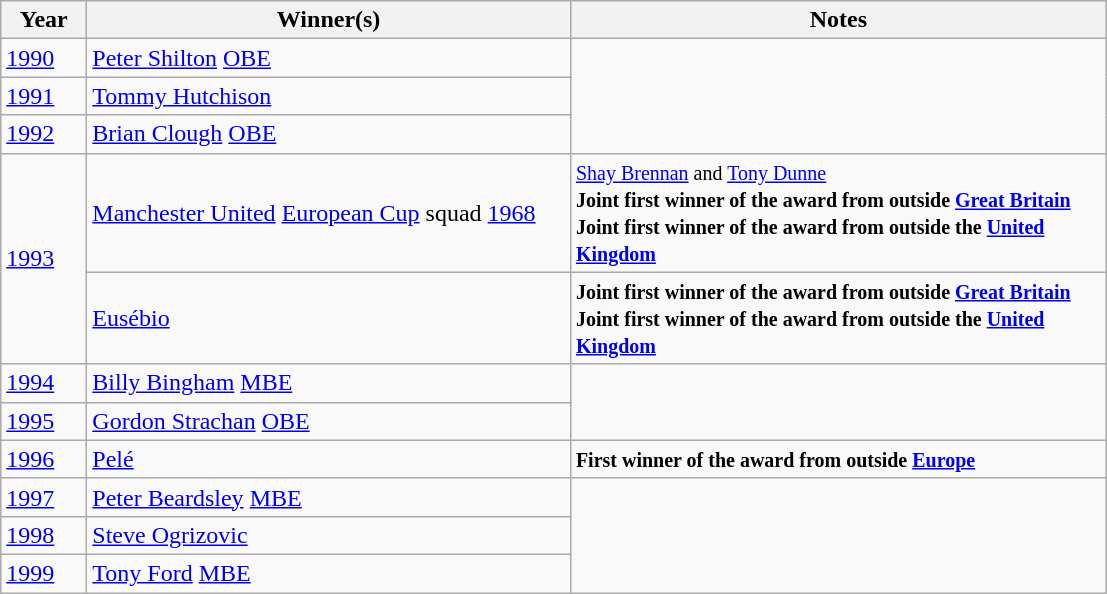<table class="wikitable">
<tr>
<th>Year</th>
<th>Winner(s)</th>
<th width="350px">Notes</th>
</tr>
<tr>
<td width="50px"><a href='#'>1990</a></td>
<td width="315px"> <a href='#'>Peter Shilton</a> <a href='#'>OBE</a></td>
</tr>
<tr>
<td width="50px"><a href='#'>1991</a></td>
<td width="315px"> <a href='#'>Tommy Hutchison</a></td>
</tr>
<tr>
<td width="50px"><a href='#'>1992</a></td>
<td width="315px"> <a href='#'>Brian Clough</a> <a href='#'>OBE</a></td>
</tr>
<tr>
<td width="50px" rowspan="2"><a href='#'>1993</a></td>
<td width="315px"> <a href='#'>Manchester United</a> <a href='#'>European Cup</a> squad <a href='#'>1968</a></td>
<td><small> <a href='#'>Shay Brennan</a> and  <a href='#'>Tony Dunne</a><br><strong>Joint first winner of the award from outside <a href='#'>Great Britain</a></strong><br><strong>Joint first winner of the award from outside the <a href='#'>United Kingdom</a></strong><br></small></td>
</tr>
<tr>
<td> <a href='#'>Eusébio</a></td>
<td><small><strong>Joint first winner of the award from outside <a href='#'>Great Britain</a></strong><br><strong>Joint first winner of the award from outside the <a href='#'>United Kingdom</a></strong><br></small></td>
</tr>
<tr>
<td width="50px"><a href='#'>1994</a></td>
<td width="315px"> <a href='#'>Billy Bingham</a> <a href='#'>MBE</a></td>
</tr>
<tr>
<td width="50px"><a href='#'>1995</a></td>
<td width="315px"> <a href='#'>Gordon Strachan</a> <a href='#'>OBE</a></td>
</tr>
<tr>
<td width="50px"><a href='#'>1996</a></td>
<td width="315px"> <a href='#'>Pelé</a></td>
<td><small><strong>First winner of the award from outside <a href='#'>Europe</a></strong></small></td>
</tr>
<tr>
<td width="50px"><a href='#'>1997</a></td>
<td width="315px"> <a href='#'>Peter Beardsley</a> <a href='#'>MBE</a></td>
</tr>
<tr>
<td width="50px"><a href='#'>1998</a></td>
<td width="315px"> <a href='#'>Steve Ogrizovic</a></td>
</tr>
<tr>
<td width="50px"><a href='#'>1999</a></td>
<td width="315px"> <a href='#'>Tony Ford</a> <a href='#'>MBE</a></td>
</tr>
</table>
